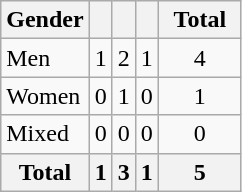<table class="wikitable" style="text-align:center; font-size:100%">
<tr>
<th>Gender</th>
<th width:3em; font-weight:bold;"></th>
<th width:3em; font-weight:bold;"></th>
<th width:3em; font-weight:bold;"></th>
<th style="width:3em; font-weight:bold;">Total</th>
</tr>
<tr>
<td align=left>Men</td>
<td>1</td>
<td>2</td>
<td>1</td>
<td>4</td>
</tr>
<tr>
<td align=left>Women</td>
<td>0</td>
<td>1</td>
<td>0</td>
<td>1</td>
</tr>
<tr>
<td align=left>Mixed</td>
<td>0</td>
<td>0</td>
<td>0</td>
<td>0</td>
</tr>
<tr>
<th>Total</th>
<th>1</th>
<th>3</th>
<th>1</th>
<th>5</th>
</tr>
</table>
